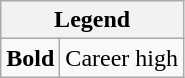<table class="wikitable mw-collapsible">
<tr>
<th colspan="2">Legend</th>
</tr>
<tr>
<td><strong>Bold</strong></td>
<td>Career high</td>
</tr>
</table>
